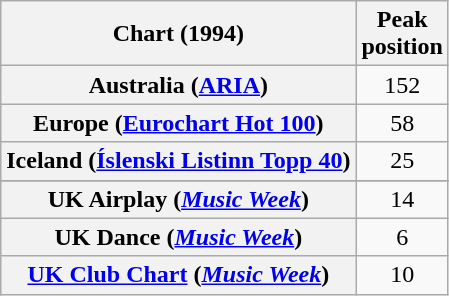<table class="wikitable sortable plainrowheaders" style="text-align:center">
<tr>
<th>Chart (1994)</th>
<th>Peak<br>position</th>
</tr>
<tr>
<th scope="row">Australia (<a href='#'>ARIA</a>)</th>
<td>152</td>
</tr>
<tr>
<th scope="row">Europe (<a href='#'>Eurochart Hot 100</a>)</th>
<td>58</td>
</tr>
<tr>
<th scope="row">Iceland (<a href='#'>Íslenski Listinn Topp 40</a>)</th>
<td>25</td>
</tr>
<tr>
</tr>
<tr>
</tr>
<tr>
<th scope="row">UK Airplay (<em><a href='#'>Music Week</a></em>)</th>
<td>14</td>
</tr>
<tr>
<th scope="row">UK Dance (<em><a href='#'>Music Week</a></em>)</th>
<td>6</td>
</tr>
<tr>
<th scope="row"><a href='#'>UK Club Chart</a> (<em><a href='#'>Music Week</a></em>)</th>
<td>10</td>
</tr>
</table>
